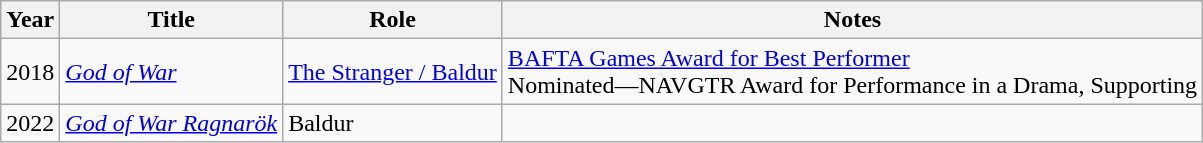<table class="wikitable sortable">
<tr>
<th>Year</th>
<th>Title</th>
<th>Role</th>
<th class="unsortable">Notes</th>
</tr>
<tr>
<td>2018</td>
<td><em><a href='#'>God of War</a></em></td>
<td><a href='#'>The Stranger / Baldur</a></td>
<td><a href='#'>BAFTA Games Award for Best Performer</a><br>Nominated—NAVGTR Award for Performance in a Drama, Supporting</td>
</tr>
<tr>
<td>2022</td>
<td><em><a href='#'>God of War Ragnarök</a></em></td>
<td>Baldur</td>
<td></td>
</tr>
</table>
